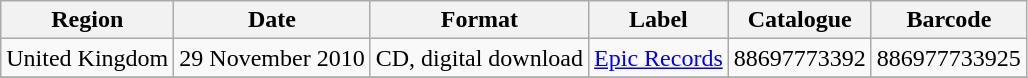<table class=wikitable>
<tr>
<th>Region</th>
<th>Date</th>
<th>Format</th>
<th>Label</th>
<th>Catalogue</th>
<th>Barcode</th>
</tr>
<tr>
<td rowspan="1">United Kingdom</td>
<td>29 November 2010</td>
<td>CD, digital download</td>
<td rowspan="1"><a href='#'>Epic Records</a></td>
<td>88697773392</td>
<td>886977733925</td>
</tr>
<tr>
</tr>
</table>
